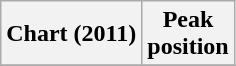<table class="wikitable">
<tr>
<th>Chart (2011)</th>
<th>Peak<br>position</th>
</tr>
<tr>
</tr>
</table>
